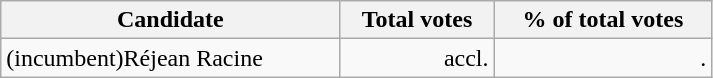<table class="wikitable" width="475">
<tr>
<th align="left">Candidate</th>
<th align="right">Total votes</th>
<th align="right">% of total votes</th>
</tr>
<tr>
<td align="left">(incumbent)Réjean Racine</td>
<td align="right">accl.</td>
<td align="right">.</td>
</tr>
</table>
